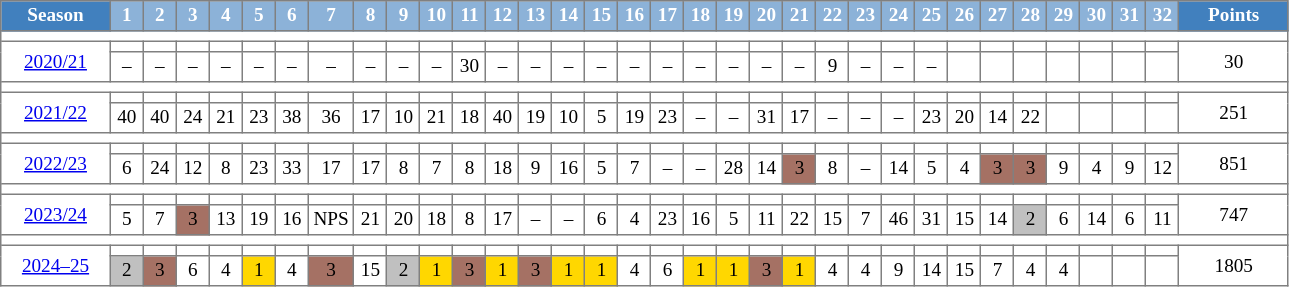<table cellpadding="3" cellspacing="0" border="1" style="background:#ffffff; font-size:80%; line-height:13px; border:grey solid 1px; border-collapse:collapse;">
<tr style="background:#ccc; text-align:center; color:white">
<td style="background:#4180be;" width="65px"><strong>Season</strong></td>
<td style="background:#8CB2D8;" width="15px"><strong>1</strong></td>
<td style="background:#8CB2D8;" width="15px"><strong>2</strong></td>
<td style="background:#8CB2D8;" width="15px"><strong>3</strong></td>
<td style="background:#8CB2D8;" width="15px"><strong>4</strong></td>
<td style="background:#8CB2D8;" width="15px"><strong>5</strong></td>
<td style="background:#8CB2D8;" width="15px"><strong>6</strong></td>
<td style="background:#8CB2D8;" width="15px"><strong>7</strong></td>
<td style="background:#8CB2D8;" width="15px"><strong>8</strong></td>
<td style="background:#8CB2D8;" width="15px"><strong>9</strong></td>
<td style="background:#8CB2D8;" width="15px"><strong>10</strong></td>
<td style="background:#8CB2D8;" width="15px"><strong>11</strong></td>
<td style="background:#8CB2D8;" width="15px"><strong>12</strong></td>
<td style="background:#8CB2D8;" width="15px"><strong>13</strong></td>
<td style="background:#8CB2D8;" width="15px"><strong>14</strong></td>
<td style="background:#8CB2D8;" width="15px"><strong>15</strong></td>
<td style="background:#8CB2D8;" width="15px"><strong>16</strong></td>
<td style="background:#8CB2D8;" width="15px"><strong>17</strong></td>
<td style="background:#8CB2D8;" width="15px"><strong>18</strong></td>
<td style="background:#8CB2D8;" width="15px"><strong>19</strong></td>
<td style="background:#8CB2D8;" width="15px"><strong>20</strong></td>
<td style="background:#8CB2D8;" width="15px"><strong>21</strong></td>
<td style="background:#8CB2D8;" width="15px"><strong>22</strong></td>
<td style="background:#8CB2D8;" width="15px"><strong>23</strong></td>
<td style="background:#8CB2D8;" width="15px"><strong>24</strong></td>
<td style="background:#8CB2D8;" width="15px"><strong>25</strong></td>
<td style="background:#8CB2D8;" width="15px"><strong>26</strong></td>
<td style="background:#8CB2D8;" width="15px"><strong>27</strong></td>
<td style="background:#8CB2D8;" width="15px"><strong>28</strong></td>
<td style="background:#8CB2D8;" width="15px"><strong>29</strong></td>
<td style="background:#8CB2D8;" width="15px"><strong>30</strong></td>
<td style="background:#8CB2D8;" width="15px"><strong>31</strong></td>
<td style="background:#8CB2D8;" width="15px"><strong>32</strong></td>
<td style="background:#4180be;" width="30px"><strong>Points</strong></td>
</tr>
<tr>
<td colspan=34></td>
</tr>
<tr align=center>
<td rowspan="2" style="width:66px;"><a href='#'>2020/21</a></td>
<th></th>
<th></th>
<th></th>
<th></th>
<th></th>
<th></th>
<th></th>
<th></th>
<th></th>
<th></th>
<th></th>
<th></th>
<th></th>
<th></th>
<th></th>
<th></th>
<th></th>
<th></th>
<th></th>
<th></th>
<th></th>
<th></th>
<th></th>
<th></th>
<th></th>
<th></th>
<th></th>
<th></th>
<th></th>
<th></th>
<th></th>
<th></th>
<td rowspan="2" style="width:66px;">30</td>
</tr>
<tr align=center>
<td>–</td>
<td>–</td>
<td>–</td>
<td>–</td>
<td>–</td>
<td>–</td>
<td>–</td>
<td>–</td>
<td>–</td>
<td>–</td>
<td>30</td>
<td>–</td>
<td>–</td>
<td>–</td>
<td>–</td>
<td>–</td>
<td>–</td>
<td>–</td>
<td>–</td>
<td>–</td>
<td>–</td>
<td>9</td>
<td>–</td>
<td>–</td>
<td>–</td>
<td></td>
<td></td>
<td></td>
<td></td>
<td></td>
<td></td>
<td></td>
</tr>
<tr>
<td colspan=34></td>
</tr>
<tr align=center>
<td rowspan="2" style="width:66px;"><a href='#'>2021/22</a></td>
<th></th>
<th></th>
<th></th>
<th></th>
<th></th>
<th></th>
<th></th>
<th></th>
<th></th>
<th></th>
<th></th>
<th></th>
<th></th>
<th></th>
<th></th>
<th></th>
<th></th>
<th></th>
<th></th>
<th></th>
<th></th>
<th></th>
<th></th>
<th></th>
<th></th>
<th></th>
<th></th>
<th></th>
<th></th>
<th></th>
<th></th>
<th></th>
<td rowspan="2" style="width:66px;">251</td>
</tr>
<tr align=center>
<td>40</td>
<td>40</td>
<td>24</td>
<td>21</td>
<td>23</td>
<td>38</td>
<td>36</td>
<td>17</td>
<td>10</td>
<td>21</td>
<td>18</td>
<td>40</td>
<td>19</td>
<td>10</td>
<td>5</td>
<td>19</td>
<td>23</td>
<td>–</td>
<td>–</td>
<td>31</td>
<td>17</td>
<td>–</td>
<td>–</td>
<td>–</td>
<td>23</td>
<td>20</td>
<td>14</td>
<td>22</td>
<td></td>
<td></td>
<td></td>
<td></td>
</tr>
<tr>
<td colspan=34></td>
</tr>
<tr align=center>
<td rowspan="2" style="width:66px;"><a href='#'>2022/23</a></td>
<th></th>
<th></th>
<th></th>
<th></th>
<th></th>
<th></th>
<th></th>
<th></th>
<th></th>
<th></th>
<th></th>
<th></th>
<th></th>
<th></th>
<th></th>
<th></th>
<th></th>
<th></th>
<th></th>
<th></th>
<th></th>
<th></th>
<th></th>
<th></th>
<th></th>
<th></th>
<th></th>
<th></th>
<th></th>
<th></th>
<th></th>
<th></th>
<td rowspan="2" style="width:66px;">851</td>
</tr>
<tr align=center>
<td>6</td>
<td>24</td>
<td>12</td>
<td>8</td>
<td>23</td>
<td>33</td>
<td>17</td>
<td>17</td>
<td>8</td>
<td>7</td>
<td>8</td>
<td>18</td>
<td>9</td>
<td>16</td>
<td>5</td>
<td>7</td>
<td>–</td>
<td>–</td>
<td>28</td>
<td>14</td>
<td bgcolor="#a57164">3</td>
<td>8</td>
<td>–</td>
<td>14</td>
<td>5</td>
<td>4</td>
<td bgcolor="#a57164">3</td>
<td bgcolor="#a57164">3</td>
<td>9</td>
<td>4</td>
<td>9</td>
<td>12</td>
</tr>
<tr>
<td colspan=34></td>
</tr>
<tr align=center>
<td rowspan="2" style="width:66px;"><a href='#'>2023/24</a></td>
<th></th>
<th></th>
<th></th>
<th></th>
<th></th>
<th></th>
<th></th>
<th></th>
<th></th>
<th></th>
<th></th>
<th></th>
<th></th>
<th></th>
<th></th>
<th></th>
<th></th>
<th></th>
<th></th>
<th></th>
<th></th>
<th></th>
<th></th>
<th></th>
<th></th>
<th></th>
<th></th>
<th></th>
<th></th>
<th></th>
<th></th>
<th></th>
<td rowspan="2" style="width:66px;">747</td>
</tr>
<tr align=center>
<td>5</td>
<td>7</td>
<td bgcolor="#a57164">3</td>
<td>13</td>
<td>19</td>
<td>16</td>
<td>NPS</td>
<td>21</td>
<td>20</td>
<td>18</td>
<td>8</td>
<td>17</td>
<td>–</td>
<td>–</td>
<td>6</td>
<td>4</td>
<td>23</td>
<td>16</td>
<td>5</td>
<td>11</td>
<td>22</td>
<td>15</td>
<td>7</td>
<td>46</td>
<td>31</td>
<td>15</td>
<td>14</td>
<td bgcolor="silver">2</td>
<td>6</td>
<td>14</td>
<td>6</td>
<td>11</td>
</tr>
<tr>
<td colspan=34></td>
</tr>
<tr align=center>
<td rowspan="2" style="width:66px;"><a href='#'>2024–25</a></td>
<th></th>
<th></th>
<th></th>
<th></th>
<th></th>
<th></th>
<th></th>
<th></th>
<th></th>
<th></th>
<th></th>
<th></th>
<th></th>
<th></th>
<th></th>
<th></th>
<th></th>
<th></th>
<th></th>
<th></th>
<th></th>
<th></th>
<th></th>
<th></th>
<th></th>
<th></th>
<th></th>
<th></th>
<th></th>
<th></th>
<th></th>
<th></th>
<td rowspan="2" style="width:66px;">1805</td>
</tr>
<tr align=center>
<td bgcolor="silver">2</td>
<td bgcolor="#a57164">3</td>
<td>6</td>
<td>4</td>
<td bgcolor="gold">1</td>
<td>4</td>
<td bgcolor="#a57164">3</td>
<td>15</td>
<td bgcolor="silver">2</td>
<td bgcolor="gold">1</td>
<td bgcolor="#a57164">3</td>
<td bgcolor="gold">1</td>
<td bgcolor="#a57164">3</td>
<td bgcolor="gold">1</td>
<td bgcolor="gold">1</td>
<td>4</td>
<td>6</td>
<td bgcolor="gold">1</td>
<td bgcolor="gold">1</td>
<td bgcolor="#a57164">3</td>
<td bgcolor="gold">1</td>
<td>4</td>
<td>4</td>
<td>9</td>
<td>14</td>
<td>15</td>
<td>7</td>
<td>4</td>
<td>4</td>
<td></td>
<td></td>
<td></td>
</tr>
</table>
